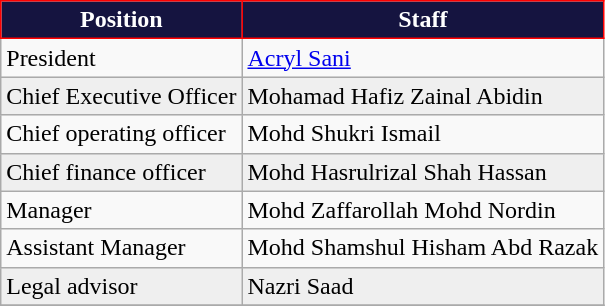<table class=wikitable>
<tr>
<th style="background:#151440; color:white; border:1px solid red;">Position</th>
<th style="background:#151440; color:white; border:1px solid red;">Staff</th>
</tr>
<tr>
<td>President</td>
<td> <a href='#'>Acryl Sani</a></td>
</tr>
<tr style="background:#efefef;">
<td>Chief Executive Officer</td>
<td> Mohamad Hafiz Zainal Abidin</td>
</tr>
<tr>
<td>Chief operating officer</td>
<td> Mohd Shukri Ismail</td>
</tr>
<tr style="background:#efefef;">
<td>Chief finance officer</td>
<td> Mohd Hasrulrizal Shah Hassan</td>
</tr>
<tr>
<td>Manager</td>
<td> Mohd Zaffarollah Mohd Nordin</td>
</tr>
<tr>
<td>Assistant Manager</td>
<td> Mohd Shamshul Hisham Abd Razak</td>
</tr>
<tr style="background:#efefef;">
<td>Legal advisor</td>
<td> Nazri Saad</td>
</tr>
<tr>
</tr>
</table>
